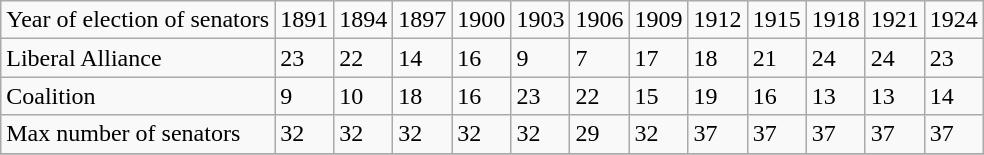<table class="wikitable">
<tr>
<td>Year of election of senators</td>
<td>1891</td>
<td>1894</td>
<td>1897</td>
<td>1900</td>
<td>1903</td>
<td>1906</td>
<td>1909</td>
<td>1912</td>
<td>1915</td>
<td>1918</td>
<td>1921</td>
<td>1924</td>
</tr>
<tr --->
<td>Liberal Alliance</td>
<td>23</td>
<td>22</td>
<td>14</td>
<td>16</td>
<td>9</td>
<td>7</td>
<td>17</td>
<td>18</td>
<td>21</td>
<td>24</td>
<td>24</td>
<td>23</td>
</tr>
<tr --->
<td>Coalition</td>
<td>9</td>
<td>10</td>
<td>18</td>
<td>16</td>
<td>23</td>
<td>22</td>
<td>15</td>
<td>19</td>
<td>16</td>
<td>13</td>
<td>13</td>
<td>14</td>
</tr>
<tr --->
<td>Max number of senators</td>
<td>32</td>
<td>32</td>
<td>32</td>
<td>32</td>
<td>32</td>
<td>29</td>
<td>32</td>
<td>37</td>
<td>37</td>
<td>37</td>
<td>37</td>
<td>37</td>
</tr>
<tr --->
</tr>
</table>
